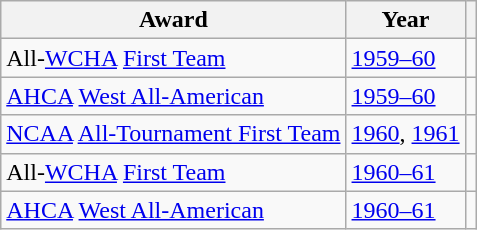<table class="wikitable">
<tr>
<th>Award</th>
<th>Year</th>
<th></th>
</tr>
<tr>
<td>All-<a href='#'>WCHA</a> <a href='#'>First Team</a></td>
<td><a href='#'>1959–60</a></td>
<td></td>
</tr>
<tr>
<td><a href='#'>AHCA</a> <a href='#'>West All-American</a></td>
<td><a href='#'>1959–60</a></td>
<td></td>
</tr>
<tr>
<td><a href='#'>NCAA</a> <a href='#'>All-Tournament First Team</a></td>
<td><a href='#'>1960</a>, <a href='#'>1961</a></td>
<td></td>
</tr>
<tr>
<td>All-<a href='#'>WCHA</a> <a href='#'>First Team</a></td>
<td><a href='#'>1960–61</a></td>
<td></td>
</tr>
<tr>
<td><a href='#'>AHCA</a> <a href='#'>West All-American</a></td>
<td><a href='#'>1960–61</a></td>
<td></td>
</tr>
</table>
